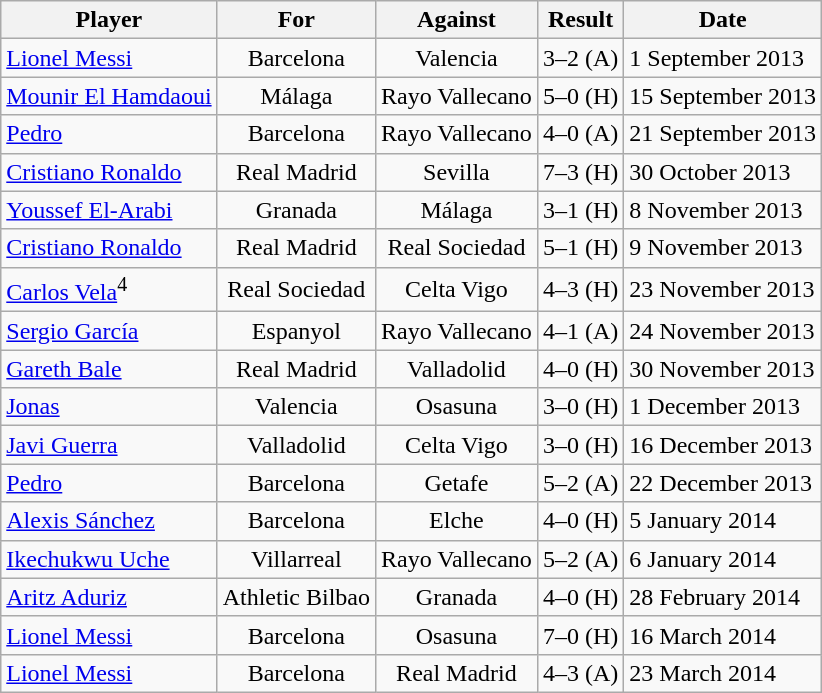<table class="wikitable sortable">
<tr>
<th>Player</th>
<th>For</th>
<th>Against</th>
<th>Result</th>
<th>Date</th>
</tr>
<tr>
<td> <a href='#'>Lionel Messi</a></td>
<td align=center>Barcelona</td>
<td align=center>Valencia</td>
<td style="text-align:center">3–2 (A)</td>
<td>1 September 2013</td>
</tr>
<tr>
<td> <a href='#'>Mounir El Hamdaoui</a></td>
<td align=center>Málaga</td>
<td align=center>Rayo Vallecano</td>
<td style="text-align:center">5–0 (H)</td>
<td>15 September 2013</td>
</tr>
<tr>
<td> <a href='#'>Pedro</a></td>
<td align=center>Barcelona</td>
<td align=center>Rayo Vallecano</td>
<td style="text-align:center">4–0 (A)</td>
<td>21 September 2013</td>
</tr>
<tr>
<td> <a href='#'>Cristiano Ronaldo</a></td>
<td align=center>Real Madrid</td>
<td align=center>Sevilla</td>
<td style="text-align:center">7–3 (H)</td>
<td>30 October 2013</td>
</tr>
<tr>
<td> <a href='#'>Youssef El-Arabi</a></td>
<td align=center>Granada</td>
<td align=center>Málaga</td>
<td style="text-align:center">3–1 (H)</td>
<td>8 November 2013</td>
</tr>
<tr>
<td> <a href='#'>Cristiano Ronaldo</a></td>
<td align=center>Real Madrid</td>
<td align=center>Real Sociedad</td>
<td style="text-align:center">5–1 (H)</td>
<td>9 November 2013</td>
</tr>
<tr>
<td> <a href='#'>Carlos Vela</a><sup>4</sup></td>
<td align=center>Real Sociedad</td>
<td align=center>Celta Vigo</td>
<td style="text-align:center">4–3 (H)</td>
<td>23 November 2013</td>
</tr>
<tr>
<td> <a href='#'>Sergio García</a></td>
<td align=center>Espanyol</td>
<td align=center>Rayo Vallecano</td>
<td style="text-align:center">4–1 (A)</td>
<td>24 November 2013</td>
</tr>
<tr>
<td> <a href='#'>Gareth Bale</a></td>
<td align=center>Real Madrid</td>
<td align=center>Valladolid</td>
<td style="text-align:center">4–0 (H)</td>
<td>30 November 2013</td>
</tr>
<tr>
<td> <a href='#'>Jonas</a></td>
<td align=center>Valencia</td>
<td align=center>Osasuna</td>
<td style="text-align:center">3–0 (H)</td>
<td>1 December 2013</td>
</tr>
<tr>
<td> <a href='#'>Javi Guerra</a></td>
<td align=center>Valladolid</td>
<td align=center>Celta Vigo</td>
<td style="text-align:center">3–0 (H)</td>
<td>16 December 2013</td>
</tr>
<tr>
<td> <a href='#'>Pedro</a></td>
<td align=center>Barcelona</td>
<td align=center>Getafe</td>
<td style="text-align:center">5–2 (A)</td>
<td>22 December 2013</td>
</tr>
<tr>
<td> <a href='#'>Alexis Sánchez</a></td>
<td align=center>Barcelona</td>
<td align=center>Elche</td>
<td style="text-align:center">4–0 (H)</td>
<td>5 January 2014</td>
</tr>
<tr>
<td> <a href='#'>Ikechukwu Uche</a></td>
<td align=center>Villarreal</td>
<td align=center>Rayo Vallecano</td>
<td style="text-align:center">5–2 (A)</td>
<td>6 January 2014</td>
</tr>
<tr>
<td> <a href='#'>Aritz Aduriz</a></td>
<td align=center>Athletic Bilbao</td>
<td align=center>Granada</td>
<td style="text-align:center">4–0 (H)</td>
<td>28 February 2014</td>
</tr>
<tr>
<td> <a href='#'>Lionel Messi</a></td>
<td align=center>Barcelona</td>
<td align=center>Osasuna</td>
<td style="text-align:center">7–0 (H)</td>
<td>16 March 2014</td>
</tr>
<tr>
<td> <a href='#'>Lionel Messi</a></td>
<td align=center>Barcelona</td>
<td align=center>Real Madrid</td>
<td style="text-align:center">4–3 (A)</td>
<td>23 March 2014</td>
</tr>
</table>
